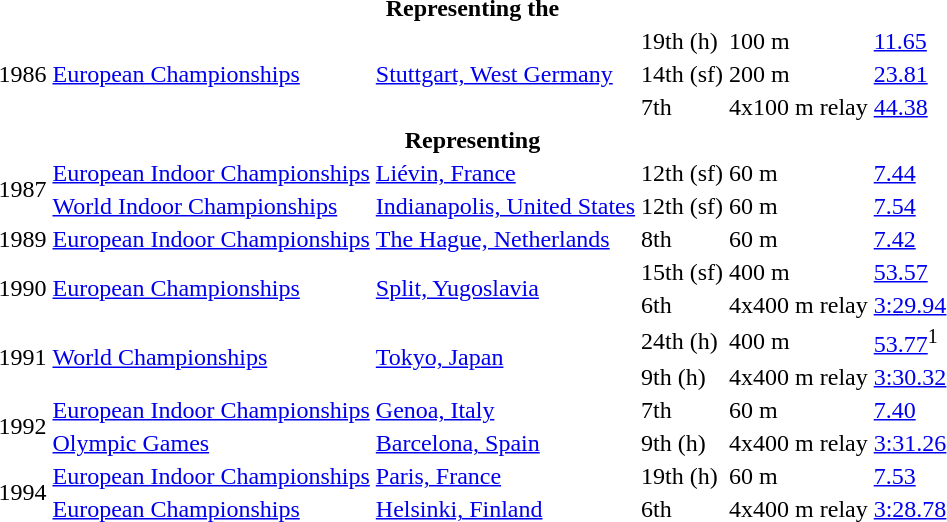<table>
<tr>
<th colspan="6">Representing the </th>
</tr>
<tr>
<td rowspan=3>1986</td>
<td rowspan=3><a href='#'>European Championships</a></td>
<td rowspan=3><a href='#'>Stuttgart, West Germany</a></td>
<td>19th (h)</td>
<td>100 m</td>
<td><a href='#'>11.65</a></td>
</tr>
<tr>
<td>14th (sf)</td>
<td>200 m</td>
<td><a href='#'>23.81</a></td>
</tr>
<tr>
<td>7th</td>
<td>4x100 m relay</td>
<td><a href='#'>44.38</a></td>
</tr>
<tr>
<th colspan="6">Representing </th>
</tr>
<tr>
<td rowspan=2>1987</td>
<td><a href='#'>European Indoor Championships</a></td>
<td><a href='#'>Liévin, France</a></td>
<td>12th (sf)</td>
<td>60 m</td>
<td><a href='#'>7.44</a></td>
</tr>
<tr>
<td><a href='#'>World Indoor Championships</a></td>
<td><a href='#'>Indianapolis, United States</a></td>
<td>12th (sf)</td>
<td>60 m</td>
<td><a href='#'>7.54</a></td>
</tr>
<tr>
<td>1989</td>
<td><a href='#'>European Indoor Championships</a></td>
<td><a href='#'>The Hague, Netherlands</a></td>
<td>8th</td>
<td>60 m</td>
<td><a href='#'>7.42</a></td>
</tr>
<tr>
<td rowspan=2>1990</td>
<td rowspan=2><a href='#'>European Championships</a></td>
<td rowspan=2><a href='#'>Split, Yugoslavia</a></td>
<td>15th (sf)</td>
<td>400 m</td>
<td><a href='#'>53.57</a></td>
</tr>
<tr>
<td>6th</td>
<td>4x400 m relay</td>
<td><a href='#'>3:29.94</a></td>
</tr>
<tr>
<td rowspan=2>1991</td>
<td rowspan=2><a href='#'>World Championships</a></td>
<td rowspan=2><a href='#'>Tokyo, Japan</a></td>
<td>24th (h)</td>
<td>400 m</td>
<td><a href='#'>53.77</a><sup>1</sup></td>
</tr>
<tr>
<td>9th (h)</td>
<td>4x400 m relay</td>
<td><a href='#'>3:30.32</a></td>
</tr>
<tr>
<td rowspan=2>1992</td>
<td><a href='#'>European Indoor Championships</a></td>
<td><a href='#'>Genoa, Italy</a></td>
<td>7th</td>
<td>60 m</td>
<td><a href='#'>7.40</a></td>
</tr>
<tr>
<td><a href='#'>Olympic Games</a></td>
<td><a href='#'>Barcelona, Spain</a></td>
<td>9th (h)</td>
<td>4x400 m relay</td>
<td><a href='#'>3:31.26</a></td>
</tr>
<tr>
<td rowspan=2>1994</td>
<td><a href='#'>European Indoor Championships</a></td>
<td><a href='#'>Paris, France</a></td>
<td>19th (h)</td>
<td>60 m</td>
<td><a href='#'>7.53</a></td>
</tr>
<tr>
<td><a href='#'>European Championships</a></td>
<td><a href='#'>Helsinki, Finland</a></td>
<td>6th</td>
<td>4x400 m relay</td>
<td><a href='#'>3:28.78</a></td>
</tr>
</table>
